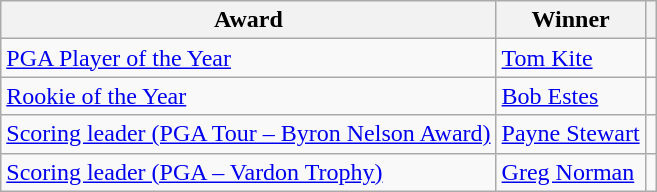<table class="wikitable">
<tr>
<th>Award</th>
<th>Winner</th>
<th></th>
</tr>
<tr>
<td><a href='#'>PGA Player of the Year</a></td>
<td> <a href='#'>Tom Kite</a></td>
<td></td>
</tr>
<tr>
<td><a href='#'>Rookie of the Year</a></td>
<td> <a href='#'>Bob Estes</a></td>
<td></td>
</tr>
<tr>
<td><a href='#'>Scoring leader (PGA Tour – Byron Nelson Award)</a></td>
<td> <a href='#'>Payne Stewart</a></td>
<td></td>
</tr>
<tr>
<td><a href='#'>Scoring leader (PGA – Vardon Trophy)</a></td>
<td> <a href='#'>Greg Norman</a></td>
<td></td>
</tr>
</table>
